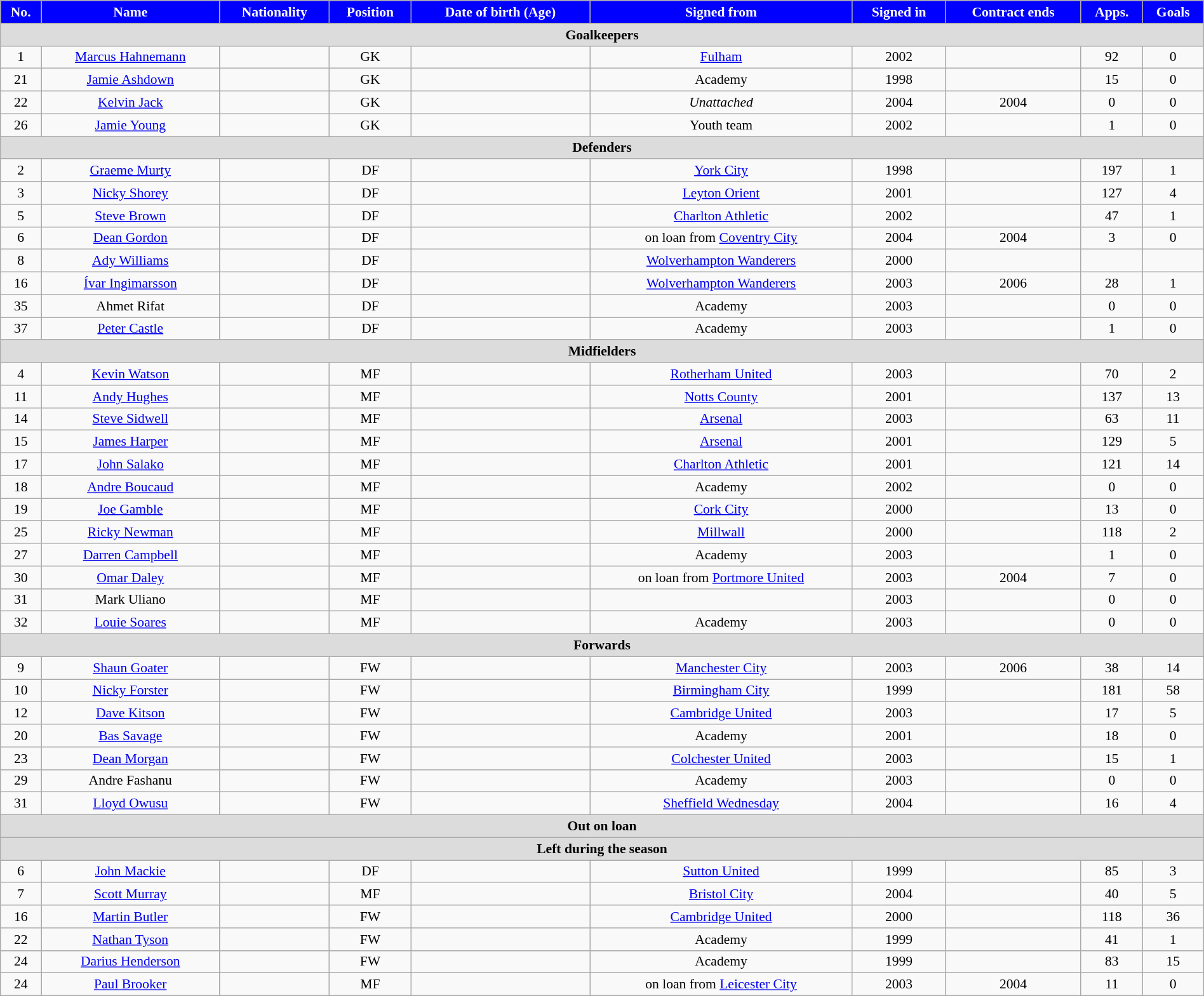<table class="wikitable"  style="text-align:center; font-size:90%; width:100%;">
<tr>
<th style="background:#00f; color:white; text-align:center;">No.</th>
<th style="background:#00f; color:white; text-align:center;">Name</th>
<th style="background:#00f; color:white; text-align:center;">Nationality</th>
<th style="background:#00f; color:white; text-align:center;">Position</th>
<th style="background:#00f; color:white; text-align:center;">Date of birth (Age)</th>
<th style="background:#00f; color:white; text-align:center;">Signed from</th>
<th style="background:#00f; color:white; text-align:center;">Signed in</th>
<th style="background:#00f; color:white; text-align:center;">Contract ends</th>
<th style="background:#00f; color:white; text-align:center;">Apps.</th>
<th style="background:#00f; color:white; text-align:center;">Goals</th>
</tr>
<tr>
<th colspan="11"  style="background:#dcdcdc; text-align:center;">Goalkeepers</th>
</tr>
<tr>
<td>1</td>
<td><a href='#'>Marcus Hahnemann</a></td>
<td></td>
<td>GK</td>
<td></td>
<td><a href='#'>Fulham</a></td>
<td>2002</td>
<td></td>
<td>92</td>
<td>0</td>
</tr>
<tr>
<td>21</td>
<td><a href='#'>Jamie Ashdown</a></td>
<td></td>
<td>GK</td>
<td></td>
<td>Academy</td>
<td>1998</td>
<td></td>
<td>15</td>
<td>0</td>
</tr>
<tr>
<td>22</td>
<td><a href='#'>Kelvin Jack</a></td>
<td></td>
<td>GK</td>
<td></td>
<td><em>Unattached</em></td>
<td>2004</td>
<td>2004</td>
<td>0</td>
<td>0</td>
</tr>
<tr>
<td>26</td>
<td><a href='#'>Jamie Young</a></td>
<td></td>
<td>GK</td>
<td></td>
<td>Youth team</td>
<td>2002</td>
<td></td>
<td>1</td>
<td>0</td>
</tr>
<tr>
<th colspan="11"  style="background:#dcdcdc; text-align:center;">Defenders</th>
</tr>
<tr>
<td>2</td>
<td><a href='#'>Graeme Murty</a></td>
<td></td>
<td>DF</td>
<td></td>
<td><a href='#'>York City</a></td>
<td>1998</td>
<td></td>
<td>197</td>
<td>1</td>
</tr>
<tr>
<td>3</td>
<td><a href='#'>Nicky Shorey</a></td>
<td></td>
<td>DF</td>
<td></td>
<td><a href='#'>Leyton Orient</a></td>
<td>2001</td>
<td></td>
<td>127</td>
<td>4</td>
</tr>
<tr>
<td>5</td>
<td><a href='#'>Steve Brown</a></td>
<td></td>
<td>DF</td>
<td></td>
<td><a href='#'>Charlton Athletic</a></td>
<td>2002</td>
<td></td>
<td>47</td>
<td>1</td>
</tr>
<tr>
<td>6</td>
<td><a href='#'>Dean Gordon</a></td>
<td></td>
<td>DF</td>
<td></td>
<td>on loan from <a href='#'>Coventry City</a></td>
<td>2004</td>
<td>2004</td>
<td>3</td>
<td>0</td>
</tr>
<tr>
<td>8</td>
<td><a href='#'>Ady Williams</a></td>
<td></td>
<td>DF</td>
<td></td>
<td><a href='#'>Wolverhampton Wanderers</a></td>
<td>2000</td>
<td></td>
<td></td>
<td></td>
</tr>
<tr>
<td>16</td>
<td><a href='#'>Ívar Ingimarsson</a></td>
<td></td>
<td>DF</td>
<td></td>
<td><a href='#'>Wolverhampton Wanderers</a></td>
<td>2003</td>
<td>2006</td>
<td>28</td>
<td>1</td>
</tr>
<tr>
<td>35</td>
<td>Ahmet Rifat</td>
<td></td>
<td>DF</td>
<td></td>
<td>Academy</td>
<td>2003</td>
<td></td>
<td>0</td>
<td>0</td>
</tr>
<tr>
<td>37</td>
<td><a href='#'>Peter Castle</a></td>
<td></td>
<td>DF</td>
<td></td>
<td>Academy</td>
<td>2003</td>
<td></td>
<td>1</td>
<td>0</td>
</tr>
<tr>
<th colspan="11"  style="background:#dcdcdc; text-align:center;">Midfielders</th>
</tr>
<tr>
<td>4</td>
<td><a href='#'>Kevin Watson</a></td>
<td></td>
<td>MF</td>
<td></td>
<td><a href='#'>Rotherham United</a></td>
<td>2003</td>
<td></td>
<td>70</td>
<td>2</td>
</tr>
<tr>
<td>11</td>
<td><a href='#'>Andy Hughes</a></td>
<td></td>
<td>MF</td>
<td></td>
<td><a href='#'>Notts County</a></td>
<td>2001</td>
<td></td>
<td>137</td>
<td>13</td>
</tr>
<tr>
<td>14</td>
<td><a href='#'>Steve Sidwell</a></td>
<td></td>
<td>MF</td>
<td></td>
<td><a href='#'>Arsenal</a></td>
<td>2003</td>
<td></td>
<td>63</td>
<td>11</td>
</tr>
<tr>
<td>15</td>
<td><a href='#'>James Harper</a></td>
<td></td>
<td>MF</td>
<td></td>
<td><a href='#'>Arsenal</a></td>
<td>2001</td>
<td></td>
<td>129</td>
<td>5</td>
</tr>
<tr>
<td>17</td>
<td><a href='#'>John Salako</a></td>
<td></td>
<td>MF</td>
<td></td>
<td><a href='#'>Charlton Athletic</a></td>
<td>2001</td>
<td></td>
<td>121</td>
<td>14</td>
</tr>
<tr>
<td>18</td>
<td><a href='#'>Andre Boucaud</a></td>
<td></td>
<td>MF</td>
<td></td>
<td>Academy</td>
<td>2002</td>
<td></td>
<td>0</td>
<td>0</td>
</tr>
<tr>
<td>19</td>
<td><a href='#'>Joe Gamble</a></td>
<td></td>
<td>MF</td>
<td></td>
<td><a href='#'>Cork City</a></td>
<td>2000</td>
<td></td>
<td>13</td>
<td>0</td>
</tr>
<tr>
<td>25</td>
<td><a href='#'>Ricky Newman</a></td>
<td></td>
<td>MF</td>
<td></td>
<td><a href='#'>Millwall</a></td>
<td>2000</td>
<td></td>
<td>118</td>
<td>2</td>
</tr>
<tr>
<td>27</td>
<td><a href='#'>Darren Campbell</a></td>
<td></td>
<td>MF</td>
<td></td>
<td>Academy</td>
<td>2003</td>
<td></td>
<td>1</td>
<td>0</td>
</tr>
<tr>
<td>30</td>
<td><a href='#'>Omar Daley</a></td>
<td></td>
<td>MF</td>
<td></td>
<td>on loan from <a href='#'>Portmore United</a></td>
<td>2003</td>
<td>2004</td>
<td>7</td>
<td>0</td>
</tr>
<tr>
<td>31</td>
<td>Mark Uliano</td>
<td></td>
<td>MF</td>
<td></td>
<td></td>
<td>2003</td>
<td></td>
<td>0</td>
<td>0</td>
</tr>
<tr>
<td>32</td>
<td><a href='#'>Louie Soares</a></td>
<td></td>
<td>MF</td>
<td></td>
<td>Academy</td>
<td>2003</td>
<td></td>
<td>0</td>
<td>0</td>
</tr>
<tr>
<th colspan="11"  style="background:#dcdcdc; text-align:center;">Forwards</th>
</tr>
<tr>
<td>9</td>
<td><a href='#'>Shaun Goater</a></td>
<td></td>
<td>FW</td>
<td></td>
<td><a href='#'>Manchester City</a></td>
<td>2003</td>
<td>2006</td>
<td>38</td>
<td>14</td>
</tr>
<tr>
<td>10</td>
<td><a href='#'>Nicky Forster</a></td>
<td></td>
<td>FW</td>
<td></td>
<td><a href='#'>Birmingham City</a></td>
<td>1999</td>
<td></td>
<td>181</td>
<td>58</td>
</tr>
<tr>
<td>12</td>
<td><a href='#'>Dave Kitson</a></td>
<td></td>
<td>FW</td>
<td></td>
<td><a href='#'>Cambridge United</a></td>
<td>2003</td>
<td></td>
<td>17</td>
<td>5</td>
</tr>
<tr>
<td>20</td>
<td><a href='#'>Bas Savage</a></td>
<td></td>
<td>FW</td>
<td></td>
<td>Academy</td>
<td>2001</td>
<td></td>
<td>18</td>
<td>0</td>
</tr>
<tr>
<td>23</td>
<td><a href='#'>Dean Morgan</a></td>
<td></td>
<td>FW</td>
<td></td>
<td><a href='#'>Colchester United</a></td>
<td>2003</td>
<td></td>
<td>15</td>
<td>1</td>
</tr>
<tr>
<td>29</td>
<td>Andre Fashanu</td>
<td></td>
<td>FW</td>
<td></td>
<td>Academy</td>
<td>2003</td>
<td></td>
<td>0</td>
<td>0</td>
</tr>
<tr>
<td>31</td>
<td><a href='#'>Lloyd Owusu</a></td>
<td></td>
<td>FW</td>
<td></td>
<td><a href='#'>Sheffield Wednesday</a></td>
<td>2004</td>
<td></td>
<td>16</td>
<td>4</td>
</tr>
<tr>
<th colspan="11"  style="background:#dcdcdc; text-align:center;">Out on loan</th>
</tr>
<tr>
<th colspan="11"  style="background:#dcdcdc; text-align:center;">Left during the season</th>
</tr>
<tr>
<td>6</td>
<td><a href='#'>John Mackie</a></td>
<td></td>
<td>DF</td>
<td></td>
<td><a href='#'>Sutton United</a></td>
<td>1999</td>
<td></td>
<td>85</td>
<td>3</td>
</tr>
<tr>
<td>7</td>
<td><a href='#'>Scott Murray</a></td>
<td></td>
<td>MF</td>
<td></td>
<td><a href='#'>Bristol City</a></td>
<td>2004</td>
<td></td>
<td>40</td>
<td>5</td>
</tr>
<tr>
<td>16</td>
<td><a href='#'>Martin Butler</a></td>
<td></td>
<td>FW</td>
<td></td>
<td><a href='#'>Cambridge United</a></td>
<td>2000</td>
<td></td>
<td>118</td>
<td>36</td>
</tr>
<tr>
<td>22</td>
<td><a href='#'>Nathan Tyson</a></td>
<td></td>
<td>FW</td>
<td></td>
<td>Academy</td>
<td>1999</td>
<td></td>
<td>41</td>
<td>1</td>
</tr>
<tr>
<td>24</td>
<td><a href='#'>Darius Henderson</a></td>
<td></td>
<td>FW</td>
<td></td>
<td>Academy</td>
<td>1999</td>
<td></td>
<td>83</td>
<td>15</td>
</tr>
<tr>
<td>24</td>
<td><a href='#'>Paul Brooker</a></td>
<td></td>
<td>MF</td>
<td></td>
<td>on loan from <a href='#'>Leicester City</a></td>
<td>2003</td>
<td>2004</td>
<td>11</td>
<td>0</td>
</tr>
</table>
